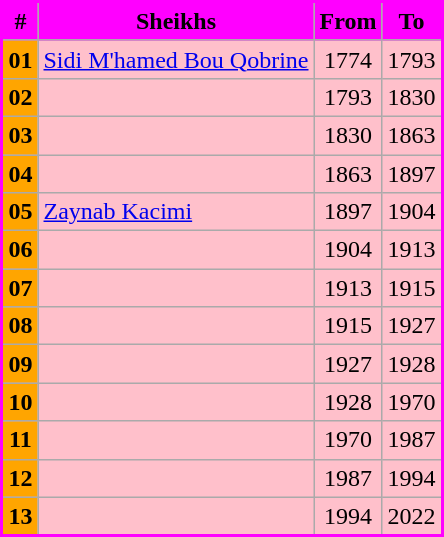<table class="wikitable sortable" style="margin:1em auto; text-align:center; border: 2px solid magenta; background-color:pink;">
<tr>
<th scope="col" style="background-color: magenta;">#</th>
<th scope="col" style="background-color: magenta;">Sheikhs</th>
<th scope="col" style="background-color: magenta;">From</th>
<th scope="col" style="background-color: magenta;">To</th>
</tr>
<tr>
<th style="background-color: orange;">01</th>
<td style="text-align:left;"><a href='#'>Sidi M'hamed Bou Qobrine</a></td>
<td>1774</td>
<td>1793</td>
</tr>
<tr>
<th style="background-color: orange;">02</th>
<td style="text-align:left;"></td>
<td>1793</td>
<td>1830</td>
</tr>
<tr>
<th style="background-color: orange;">03</th>
<td style="text-align:left;"></td>
<td>1830</td>
<td>1863</td>
</tr>
<tr>
<th style="background-color: orange;">04</th>
<td style="text-align:left;"></td>
<td>1863</td>
<td>1897</td>
</tr>
<tr>
<th style="background-color: orange;">05</th>
<td style="text-align:left;"><a href='#'>Zaynab Kacimi</a></td>
<td>1897</td>
<td>1904</td>
</tr>
<tr>
<th style="background-color: orange;">06</th>
<td style="text-align:left;"></td>
<td>1904</td>
<td>1913</td>
</tr>
<tr>
<th style="background-color: orange;">07</th>
<td style="text-align:left;"></td>
<td>1913</td>
<td>1915</td>
</tr>
<tr>
<th style="background-color: orange;">08</th>
<td style="text-align:left;"></td>
<td>1915</td>
<td>1927</td>
</tr>
<tr>
<th style="background-color: orange;">09</th>
<td style="text-align:left;"></td>
<td>1927</td>
<td>1928</td>
</tr>
<tr>
<th style="background-color: orange;">10</th>
<td style="text-align:left;"></td>
<td>1928</td>
<td>1970</td>
</tr>
<tr>
<th style="background-color: orange;">11</th>
<td style="text-align:left;"></td>
<td>1970</td>
<td>1987</td>
</tr>
<tr>
<th style="background-color: orange;">12</th>
<td style="text-align:left;"></td>
<td>1987</td>
<td>1994</td>
</tr>
<tr>
<th style="background-color: orange;">13</th>
<td style="text-align:left;"></td>
<td>1994</td>
<td>2022</td>
</tr>
</table>
